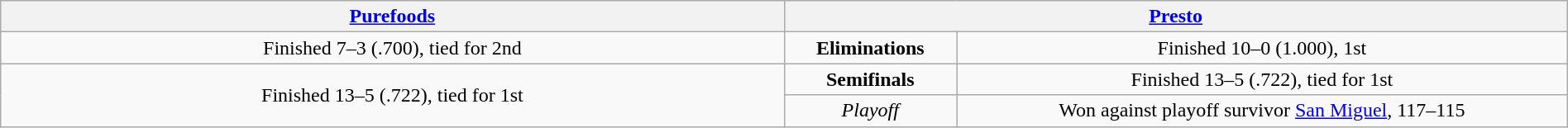<table class="wikitable" style="width:100%;">
<tr align=center>
<th colspan="2" style="width:45%;"><a href='#'>Purefoods</a></th>
<th colspan="2" style="width:45%;"><a href='#'>Presto</a></th>
</tr>
<tr align=center>
<td>Finished 7–3 (.700), tied for 2nd</td>
<td colspan=2><strong>Eliminations</strong></td>
<td>Finished 10–0 (1.000), 1st</td>
</tr>
<tr align=center>
<td rowspan=2>Finished 13–5 (.722), tied for 1st</td>
<td colspan=2><strong>Semifinals</strong></td>
<td>Finished 13–5 (.722), tied for 1st</td>
</tr>
<tr align=center>
<td colspan=2><em>Playoff</em></td>
<td>Won against playoff survivor <a href='#'>San Miguel</a>, 117–115</td>
</tr>
</table>
